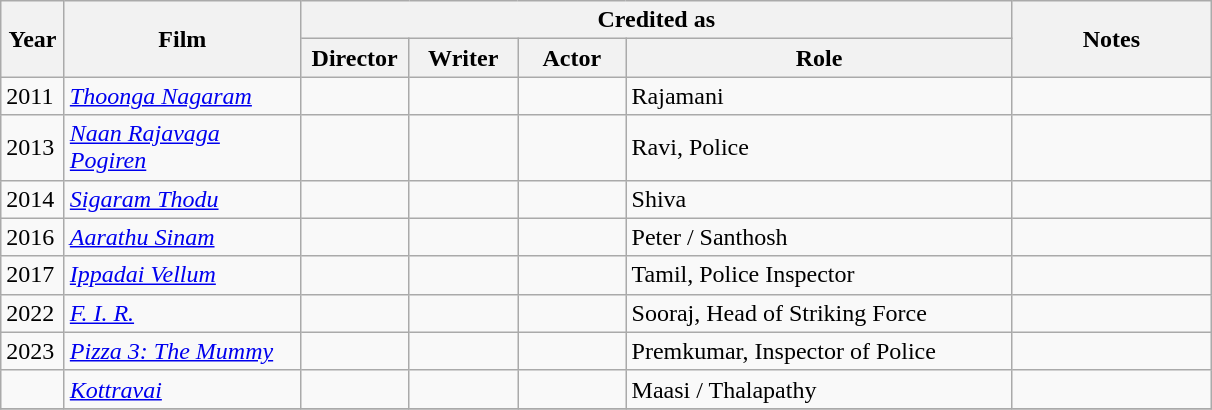<table class="wikitable sortable">
<tr>
<th rowspan="2" style="width:35px;">Year</th>
<th rowspan="2" style="width:150px;">Film</th>
<th colspan="4" style="width:450px;">Credited as</th>
<th rowspan="2"  style="text-align:center; width:125px;" class="unsortable">Notes</th>
</tr>
<tr>
<th style="width:65px;">Director</th>
<th width=65>Writer</th>
<th width=65>Actor</th>
<th width=250>Role</th>
</tr>
<tr>
<td>2011</td>
<td><em><a href='#'>Thoonga Nagaram </a></em></td>
<td></td>
<td></td>
<td></td>
<td>Rajamani</td>
<td></td>
</tr>
<tr>
<td>2013</td>
<td><em><a href='#'>Naan Rajavaga Pogiren</a></em></td>
<td></td>
<td></td>
<td></td>
<td>Ravi, Police</td>
</tr>
<tr>
<td>2014</td>
<td><em><a href='#'>Sigaram Thodu</a></em></td>
<td></td>
<td></td>
<td></td>
<td>Shiva</td>
<td></td>
</tr>
<tr>
<td>2016</td>
<td><em><a href='#'>Aarathu Sinam</a></em></td>
<td></td>
<td></td>
<td></td>
<td>Peter / Santhosh</td>
</tr>
<tr>
<td>2017</td>
<td><em><a href='#'>Ippadai Vellum</a></em></td>
<td></td>
<td></td>
<td></td>
<td>Tamil, Police Inspector</td>
<td></td>
</tr>
<tr>
<td>2022</td>
<td><em><a href='#'>F. I. R.</a></em></td>
<td></td>
<td></td>
<td></td>
<td>Sooraj, Head of Striking Force</td>
<td></td>
</tr>
<tr>
<td>2023</td>
<td><em><a href='#'>Pizza 3: The Mummy</a></em></td>
<td></td>
<td></td>
<td></td>
<td>Premkumar, Inspector of Police</td>
<td></td>
</tr>
<tr>
<td></td>
<td><em><a href='#'>Kottravai</a></em></td>
<td></td>
<td></td>
<td></td>
<td>Maasi / Thalapathy</td>
<td></td>
</tr>
<tr>
</tr>
</table>
